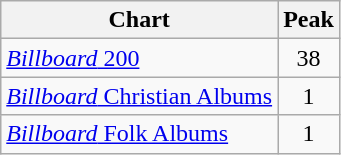<table class="wikitable sortable">
<tr>
<th>Chart</th>
<th>Peak</th>
</tr>
<tr>
<td><a href='#'><em>Billboard</em> 200</a></td>
<td align="center">38</td>
</tr>
<tr>
<td><a href='#'><em>Billboard</em> Christian Albums</a></td>
<td align="center">1</td>
</tr>
<tr>
<td><a href='#'><em>Billboard</em> Folk Albums</a></td>
<td align="center">1</td>
</tr>
</table>
